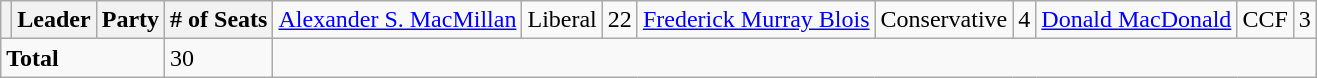<table class="wikitable">
<tr>
<th></th>
<th>Leader</th>
<th>Party</th>
<th># of Seats<br></th>
<td><a href='#'>Alexander S. MacMillan</a></td>
<td>Liberal</td>
<td>22<br></td>
<td><a href='#'>Frederick Murray Blois</a></td>
<td>Conservative</td>
<td>4<br></td>
<td><a href='#'>Donald MacDonald</a></td>
<td>CCF</td>
<td>3</td>
</tr>
<tr>
<td colspan="3"><strong>Total</strong></td>
<td>30</td>
</tr>
</table>
